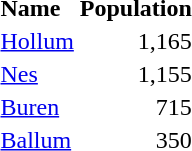<table class="toccolours" style="margin: 0 2em 0 2em;">
<tr>
<td><strong>Name</strong></td>
<td ALIGN="right"><strong>Population</strong></td>
</tr>
<tr>
<td><a href='#'>Hollum</a></td>
<td ALIGN="right">1,165</td>
</tr>
<tr>
<td><a href='#'>Nes</a></td>
<td ALIGN="right">1,155</td>
</tr>
<tr>
<td><a href='#'>Buren</a></td>
<td ALIGN="right">715</td>
</tr>
<tr>
<td><a href='#'>Ballum</a></td>
<td ALIGN="right">350</td>
</tr>
</table>
